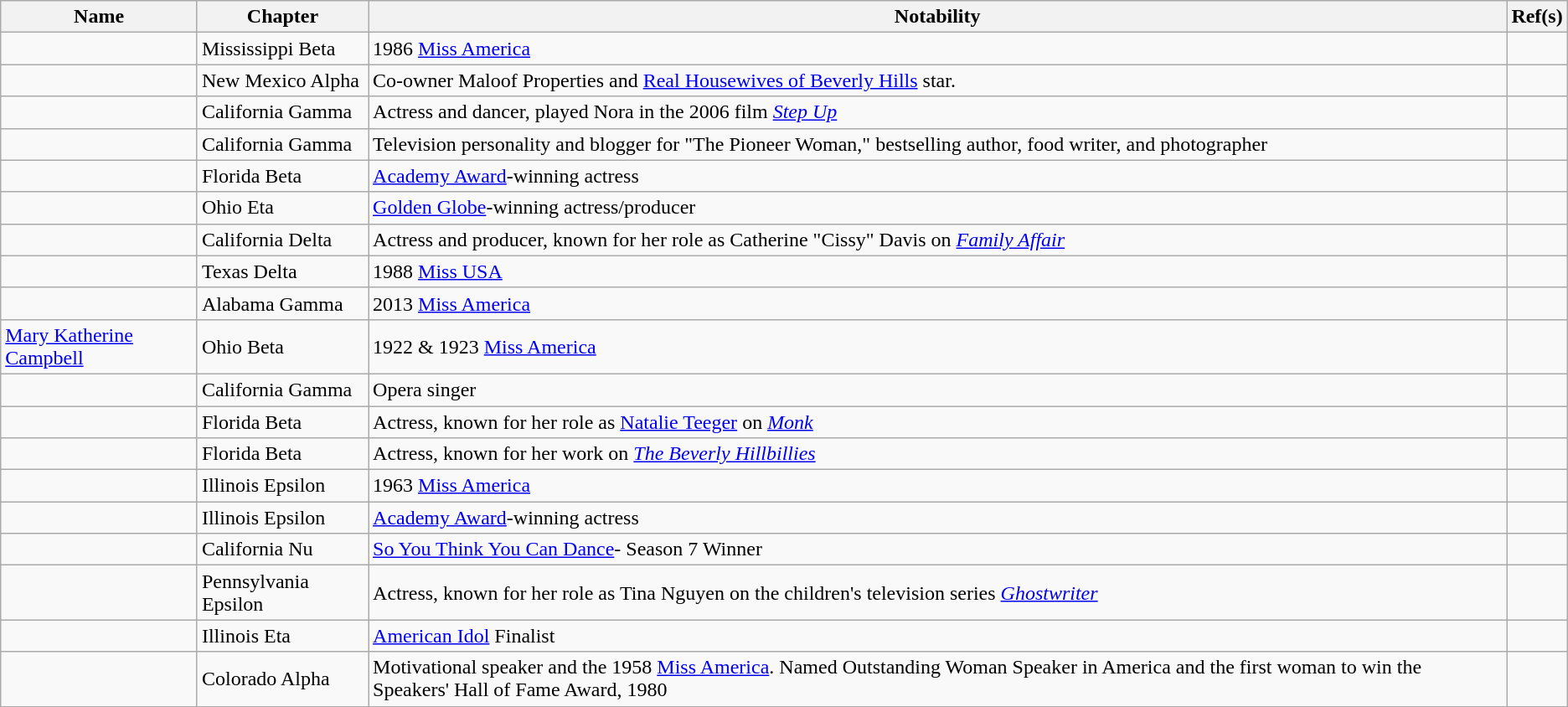<table class="wikitable sortable">
<tr valign="top">
<th>Name</th>
<th>Chapter</th>
<th class="unsortable">Notability</th>
<th class="unsortable">Ref(s)</th>
</tr>
<tr valign="top">
<td></td>
<td>Mississippi Beta</td>
<td>1986 <a href='#'>Miss America</a></td>
<td></td>
</tr>
<tr>
<td></td>
<td>New Mexico Alpha</td>
<td>Co-owner Maloof Properties and <a href='#'>Real Housewives of Beverly Hills</a> star.</td>
<td></td>
</tr>
<tr>
<td></td>
<td>California Gamma</td>
<td>Actress and dancer, played Nora in the 2006 film <em><a href='#'>Step Up</a></em></td>
<td></td>
</tr>
<tr>
<td></td>
<td>California Gamma</td>
<td>Television personality and blogger for "The Pioneer Woman," bestselling author, food writer, and photographer</td>
<td></td>
</tr>
<tr>
<td></td>
<td>Florida Beta</td>
<td><a href='#'>Academy Award</a>-winning actress</td>
<td></td>
</tr>
<tr>
<td></td>
<td>Ohio Eta</td>
<td><a href='#'>Golden Globe</a>-winning actress/producer</td>
<td></td>
</tr>
<tr>
<td></td>
<td>California Delta</td>
<td>Actress and producer, known for her role as Catherine "Cissy" Davis on <em><a href='#'>Family Affair</a></em></td>
<td></td>
</tr>
<tr>
<td></td>
<td>Texas Delta</td>
<td>1988 <a href='#'>Miss USA</a></td>
<td></td>
</tr>
<tr>
<td></td>
<td>Alabama Gamma</td>
<td>2013 <a href='#'>Miss America</a></td>
<td></td>
</tr>
<tr>
<td><a href='#'>Mary Katherine Campbell</a></td>
<td>Ohio Beta</td>
<td>1922 & 1923 <a href='#'>Miss America</a></td>
</tr>
<tr>
<td></td>
<td>California Gamma</td>
<td>Opera singer</td>
<td></td>
</tr>
<tr>
<td></td>
<td>Florida Beta</td>
<td>Actress, known for her role as <a href='#'>Natalie Teeger</a> on <em><a href='#'>Monk</a></em></td>
<td></td>
</tr>
<tr>
<td></td>
<td>Florida Beta</td>
<td>Actress, known for her work on <em><a href='#'>The Beverly Hillbillies</a></em></td>
<td></td>
</tr>
<tr>
<td></td>
<td>Illinois Epsilon</td>
<td>1963 <a href='#'>Miss America</a></td>
<td></td>
</tr>
<tr>
<td></td>
<td>Illinois Epsilon</td>
<td><a href='#'>Academy Award</a>-winning actress</td>
<td></td>
</tr>
<tr>
<td></td>
<td>California Nu</td>
<td><a href='#'>So You Think You Can Dance</a>- Season 7 Winner</td>
<td></td>
</tr>
<tr>
<td></td>
<td>Pennsylvania Epsilon</td>
<td>Actress, known for her role as Tina Nguyen on the children's television series <em><a href='#'>Ghostwriter</a></em></td>
<td></td>
</tr>
<tr>
<td></td>
<td>Illinois Eta</td>
<td><a href='#'>American Idol</a> Finalist</td>
<td></td>
</tr>
<tr>
<td></td>
<td>Colorado Alpha</td>
<td>Motivational speaker and the 1958 <a href='#'>Miss America</a>. Named Outstanding Woman Speaker in America and the first woman to win the Speakers' Hall of Fame Award, 1980</td>
<td></td>
</tr>
</table>
